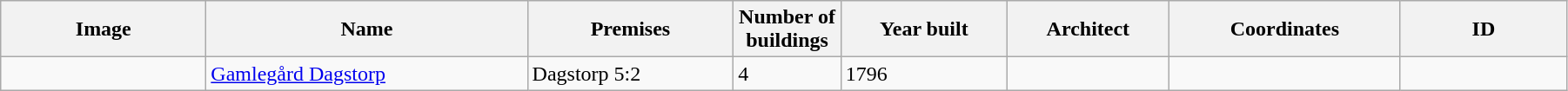<table class="wikitable" width="95%">
<tr>
<th width="150">Image</th>
<th>Name</th>
<th>Premises</th>
<th width="75">Number of<br>buildings</th>
<th width="120">Year built</th>
<th>Architect</th>
<th width="170">Coordinates</th>
<th width="120">ID</th>
</tr>
<tr>
<td></td>
<td><a href='#'>Gamlegård Dagstorp</a></td>
<td>Dagstorp 5:2</td>
<td>4</td>
<td>1796</td>
<td></td>
<td></td>
<td></td>
</tr>
</table>
